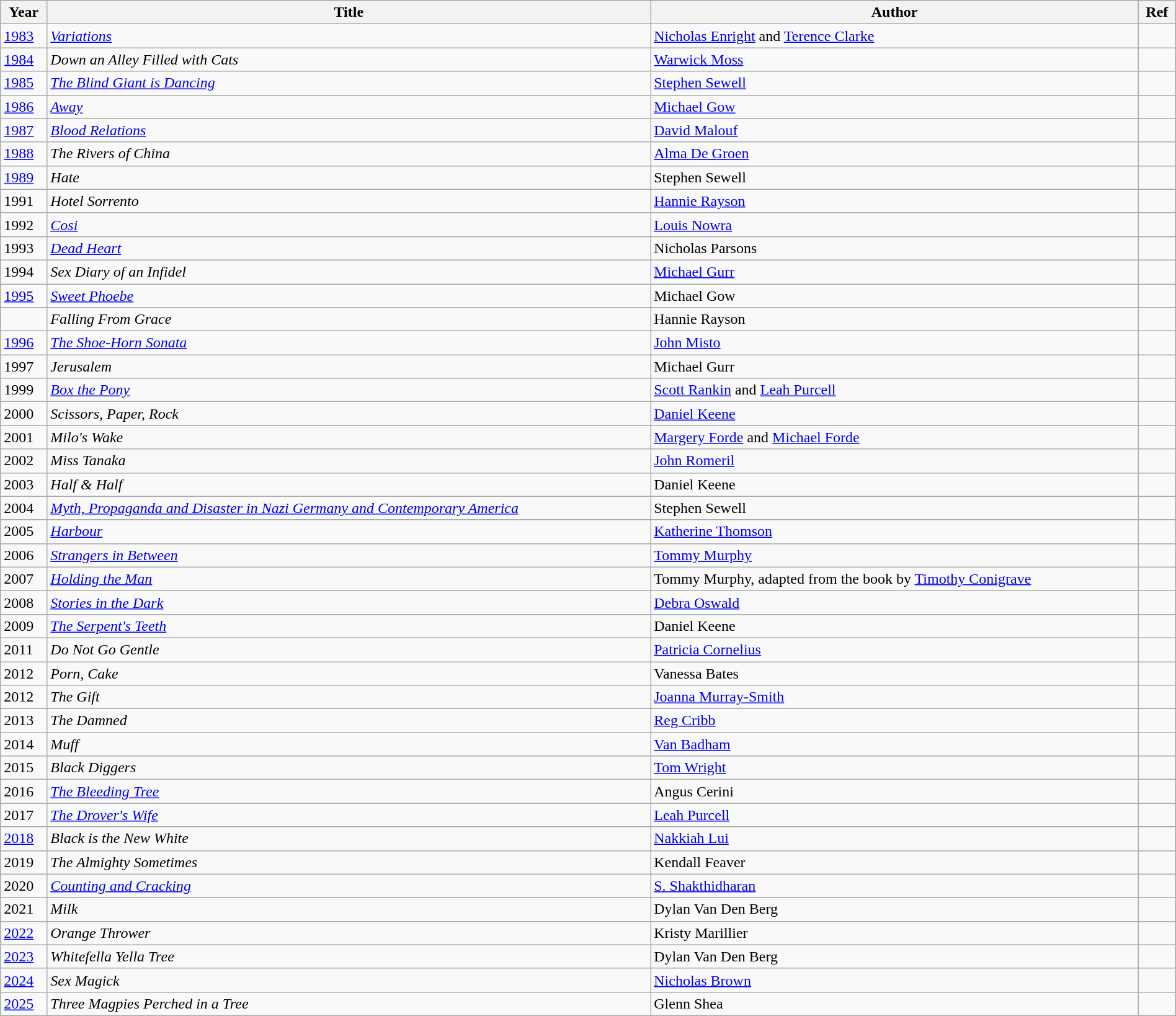<table class="wikitable" width="100%">
<tr>
<th>Year</th>
<th>Title</th>
<th>Author</th>
<th>Ref</th>
</tr>
<tr>
<td><a href='#'>1983</a></td>
<td><em><a href='#'>Variations</a></em></td>
<td><a href='#'>Nicholas Enright</a> and <a href='#'>Terence Clarke</a></td>
<td></td>
</tr>
<tr>
<td><a href='#'>1984</a></td>
<td><em>Down an Alley Filled with Cats</em></td>
<td><a href='#'>Warwick Moss</a></td>
<td></td>
</tr>
<tr>
<td><a href='#'>1985</a></td>
<td><em><a href='#'>The Blind Giant is Dancing</a></em></td>
<td><a href='#'>Stephen Sewell</a></td>
<td></td>
</tr>
<tr>
<td><a href='#'>1986</a></td>
<td><em><a href='#'>Away</a></em></td>
<td><a href='#'>Michael Gow</a></td>
<td></td>
</tr>
<tr>
<td><a href='#'>1987</a></td>
<td><em><a href='#'>Blood Relations</a></em></td>
<td><a href='#'>David Malouf</a></td>
<td></td>
</tr>
<tr>
<td><a href='#'>1988</a></td>
<td><em>The Rivers of China</em></td>
<td><a href='#'>Alma De Groen</a></td>
<td></td>
</tr>
<tr>
<td><a href='#'>1989</a></td>
<td><em>Hate</em></td>
<td>Stephen Sewell</td>
<td></td>
</tr>
<tr>
<td>1991</td>
<td><em>Hotel Sorrento</em></td>
<td><a href='#'>Hannie Rayson</a></td>
<td></td>
</tr>
<tr>
<td>1992</td>
<td><em><a href='#'>Cosi</a></em></td>
<td><a href='#'>Louis Nowra</a></td>
<td></td>
</tr>
<tr>
<td>1993</td>
<td><em><a href='#'>Dead Heart</a></em></td>
<td>Nicholas Parsons</td>
<td></td>
</tr>
<tr>
<td>1994</td>
<td><em>Sex Diary of an Infidel</em></td>
<td><a href='#'>Michael Gurr</a></td>
<td></td>
</tr>
<tr>
<td><a href='#'>1995</a></td>
<td><em><a href='#'>Sweet Phoebe</a></em></td>
<td>Michael Gow</td>
<td></td>
</tr>
<tr>
<td></td>
<td><em>Falling From Grace</em></td>
<td>Hannie Rayson</td>
<td></td>
</tr>
<tr>
<td><a href='#'>1996</a></td>
<td><em><a href='#'>The Shoe-Horn Sonata</a></em></td>
<td><a href='#'>John Misto</a></td>
<td></td>
</tr>
<tr>
<td>1997</td>
<td><em>Jerusalem</em></td>
<td>Michael Gurr</td>
<td></td>
</tr>
<tr>
<td>1999</td>
<td><em><a href='#'>Box the Pony</a></em></td>
<td><a href='#'>Scott Rankin</a> and <a href='#'>Leah Purcell</a></td>
<td></td>
</tr>
<tr>
<td>2000</td>
<td><em>Scissors, Paper, Rock</em></td>
<td><a href='#'>Daniel Keene</a></td>
<td></td>
</tr>
<tr>
<td>2001</td>
<td><em>Milo's Wake</em></td>
<td><a href='#'>Margery Forde</a> and <a href='#'>Michael Forde</a></td>
<td></td>
</tr>
<tr>
<td>2002</td>
<td><em>Miss Tanaka</em></td>
<td><a href='#'>John Romeril</a></td>
<td></td>
</tr>
<tr>
<td>2003</td>
<td><em>Half & Half</em></td>
<td>Daniel Keene</td>
<td></td>
</tr>
<tr>
<td>2004</td>
<td><em><a href='#'>Myth, Propaganda and Disaster in Nazi Germany and Contemporary America</a></em></td>
<td>Stephen Sewell</td>
<td></td>
</tr>
<tr>
<td>2005</td>
<td><em><a href='#'>Harbour</a></em></td>
<td><a href='#'>Katherine Thomson</a></td>
<td></td>
</tr>
<tr>
<td>2006</td>
<td><em><a href='#'>Strangers in Between</a></em></td>
<td><a href='#'>Tommy Murphy</a></td>
<td></td>
</tr>
<tr>
<td>2007</td>
<td><em><a href='#'>Holding the Man</a></em></td>
<td>Tommy Murphy, adapted from the book by <a href='#'>Timothy Conigrave</a></td>
<td></td>
</tr>
<tr>
<td>2008</td>
<td><em><a href='#'>Stories in the Dark</a></em></td>
<td><a href='#'>Debra Oswald</a></td>
<td></td>
</tr>
<tr>
<td>2009</td>
<td><em><a href='#'>The Serpent's Teeth</a></em></td>
<td>Daniel Keene</td>
<td></td>
</tr>
<tr>
<td>2011</td>
<td><em>Do Not Go Gentle</em></td>
<td><a href='#'>Patricia Cornelius</a></td>
<td></td>
</tr>
<tr>
<td>2012</td>
<td><em>Porn, Cake</em></td>
<td>Vanessa Bates</td>
<td></td>
</tr>
<tr>
<td>2012</td>
<td><em>The Gift</em></td>
<td><a href='#'>Joanna Murray-Smith</a></td>
<td></td>
</tr>
<tr>
<td>2013</td>
<td><em>The Damned</em></td>
<td><a href='#'>Reg Cribb</a></td>
<td></td>
</tr>
<tr>
<td>2014</td>
<td><em>Muff</em></td>
<td><a href='#'>Van Badham</a></td>
<td></td>
</tr>
<tr>
<td>2015</td>
<td><em>Black Diggers</em></td>
<td><a href='#'>Tom Wright</a></td>
<td></td>
</tr>
<tr>
<td>2016</td>
<td><em><a href='#'>The Bleeding Tree</a></em></td>
<td>Angus Cerini</td>
<td></td>
</tr>
<tr>
<td>2017</td>
<td><em><a href='#'>The Drover's Wife</a></em></td>
<td><a href='#'>Leah Purcell</a></td>
<td></td>
</tr>
<tr>
<td><a href='#'>2018</a></td>
<td><em>Black is the New White</em></td>
<td><a href='#'>Nakkiah Lui</a></td>
<td></td>
</tr>
<tr>
<td>2019</td>
<td><em>The Almighty Sometimes</em></td>
<td>Kendall Feaver</td>
<td></td>
</tr>
<tr>
<td>2020</td>
<td><em><a href='#'>Counting and Cracking</a></em></td>
<td><a href='#'>S. Shakthidharan</a></td>
<td></td>
</tr>
<tr>
<td>2021</td>
<td><em>Milk</em></td>
<td>Dylan Van Den Berg</td>
<td></td>
</tr>
<tr>
<td><a href='#'>2022</a></td>
<td><em>Orange Thrower</em></td>
<td>Kristy Marillier</td>
<td></td>
</tr>
<tr>
<td><a href='#'>2023</a></td>
<td><em>Whitefella Yella Tree</em></td>
<td>Dylan Van Den Berg</td>
<td></td>
</tr>
<tr>
<td><a href='#'>2024</a></td>
<td><em>Sex Magick</em></td>
<td><a href='#'>Nicholas Brown</a></td>
<td></td>
</tr>
<tr>
<td><a href='#'>2025</a></td>
<td><em>Three Magpies Perched in a Tree</em></td>
<td>Glenn Shea</td>
<td></td>
</tr>
</table>
